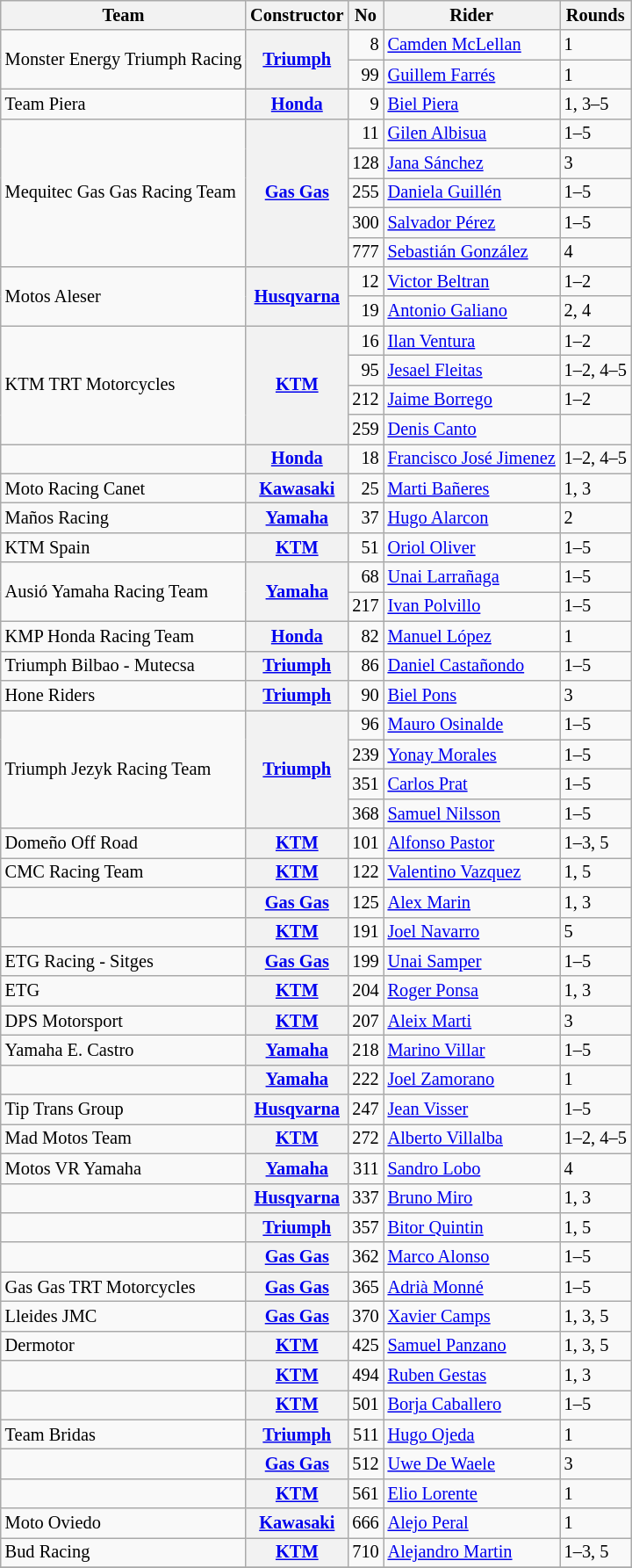<table class="wikitable" style="font-size: 85%;">
<tr>
<th>Team</th>
<th>Constructor</th>
<th>No</th>
<th>Rider</th>
<th>Rounds</th>
</tr>
<tr>
<td rowspan=2>Monster Energy Triumph Racing</td>
<th rowspan=2><a href='#'>Triumph</a></th>
<td align="right">8</td>
<td> <a href='#'>Camden McLellan</a></td>
<td>1</td>
</tr>
<tr>
<td align="right">99</td>
<td> <a href='#'>Guillem Farrés</a></td>
<td>1</td>
</tr>
<tr>
<td>Team Piera</td>
<th><a href='#'>Honda</a></th>
<td align="right">9</td>
<td> <a href='#'>Biel Piera</a></td>
<td>1, 3–5</td>
</tr>
<tr>
<td rowspan=5>Mequitec Gas Gas Racing Team</td>
<th rowspan=5><a href='#'>Gas Gas</a></th>
<td align="right">11</td>
<td> <a href='#'>Gilen Albisua</a></td>
<td>1–5</td>
</tr>
<tr>
<td align="right">128</td>
<td> <a href='#'>Jana Sánchez</a></td>
<td>3</td>
</tr>
<tr>
<td align="right">255</td>
<td> <a href='#'>Daniela Guillén</a></td>
<td>1–5</td>
</tr>
<tr>
<td align="right">300</td>
<td> <a href='#'>Salvador Pérez</a></td>
<td>1–5</td>
</tr>
<tr>
<td align="right">777</td>
<td> <a href='#'>Sebastián González</a></td>
<td>4</td>
</tr>
<tr>
<td rowspan=2>Motos Aleser</td>
<th rowspan=2><a href='#'>Husqvarna</a></th>
<td align="right">12</td>
<td> <a href='#'>Victor Beltran</a></td>
<td>1–2</td>
</tr>
<tr>
<td align="right">19</td>
<td> <a href='#'>Antonio Galiano</a></td>
<td>2, 4</td>
</tr>
<tr>
<td rowspan=4>KTM TRT Motorcycles</td>
<th rowspan=4><a href='#'>KTM</a></th>
<td align="right">16</td>
<td> <a href='#'>Ilan Ventura</a></td>
<td>1–2</td>
</tr>
<tr>
<td align="right">95</td>
<td> <a href='#'>Jesael Fleitas</a></td>
<td>1–2, 4–5</td>
</tr>
<tr>
<td align="right">212</td>
<td> <a href='#'>Jaime Borrego</a></td>
<td>1–2</td>
</tr>
<tr>
<td align="right">259</td>
<td> <a href='#'>Denis Canto</a></td>
<td></td>
</tr>
<tr>
<td></td>
<th><a href='#'>Honda</a></th>
<td align="right">18</td>
<td> <a href='#'>Francisco José Jimenez</a></td>
<td>1–2, 4–5</td>
</tr>
<tr>
<td>Moto Racing Canet</td>
<th><a href='#'>Kawasaki</a></th>
<td align="right">25</td>
<td> <a href='#'>Marti Bañeres</a></td>
<td>1, 3</td>
</tr>
<tr>
<td>Maños Racing</td>
<th><a href='#'>Yamaha</a></th>
<td align="right">37</td>
<td> <a href='#'>Hugo Alarcon</a></td>
<td>2</td>
</tr>
<tr>
<td>KTM Spain</td>
<th><a href='#'>KTM</a></th>
<td align="right">51</td>
<td> <a href='#'>Oriol Oliver</a></td>
<td>1–5</td>
</tr>
<tr>
<td rowspan=2>Ausió Yamaha Racing Team</td>
<th rowspan=2><a href='#'>Yamaha</a></th>
<td align="right">68</td>
<td> <a href='#'>Unai Larrañaga</a></td>
<td>1–5</td>
</tr>
<tr>
<td align="right">217</td>
<td> <a href='#'>Ivan Polvillo</a></td>
<td>1–5</td>
</tr>
<tr>
<td>KMP Honda Racing Team</td>
<th><a href='#'>Honda</a></th>
<td align="right">82</td>
<td> <a href='#'>Manuel López</a></td>
<td>1</td>
</tr>
<tr>
<td>Triumph Bilbao - Mutecsa</td>
<th><a href='#'>Triumph</a></th>
<td align="right">86</td>
<td> <a href='#'>Daniel Castañondo</a></td>
<td>1–5</td>
</tr>
<tr>
<td>Hone Riders</td>
<th><a href='#'>Triumph</a></th>
<td align="right">90</td>
<td> <a href='#'>Biel Pons</a></td>
<td>3</td>
</tr>
<tr>
<td rowspan=4>Triumph Jezyk Racing Team</td>
<th rowspan=4><a href='#'>Triumph</a></th>
<td align="right">96</td>
<td> <a href='#'>Mauro Osinalde</a></td>
<td>1–5</td>
</tr>
<tr>
<td align="right">239</td>
<td> <a href='#'>Yonay Morales</a></td>
<td>1–5</td>
</tr>
<tr>
<td align="right">351</td>
<td> <a href='#'>Carlos Prat</a></td>
<td>1–5</td>
</tr>
<tr>
<td align="right">368</td>
<td> <a href='#'>Samuel Nilsson</a></td>
<td>1–5</td>
</tr>
<tr>
<td>Domeño Off Road</td>
<th><a href='#'>KTM</a></th>
<td align="right">101</td>
<td> <a href='#'>Alfonso Pastor</a></td>
<td>1–3, 5</td>
</tr>
<tr>
<td>CMC Racing Team</td>
<th><a href='#'>KTM</a></th>
<td align="right">122</td>
<td> <a href='#'>Valentino Vazquez</a></td>
<td>1, 5</td>
</tr>
<tr>
<td></td>
<th><a href='#'>Gas Gas</a></th>
<td align="right">125</td>
<td> <a href='#'>Alex Marin</a></td>
<td>1, 3</td>
</tr>
<tr>
<td></td>
<th><a href='#'>KTM</a></th>
<td align="right">191</td>
<td> <a href='#'>Joel Navarro</a></td>
<td>5</td>
</tr>
<tr>
<td>ETG Racing - Sitges</td>
<th><a href='#'>Gas Gas</a></th>
<td align="right">199</td>
<td> <a href='#'>Unai Samper</a></td>
<td>1–5</td>
</tr>
<tr>
<td>ETG</td>
<th><a href='#'>KTM</a></th>
<td align="right">204</td>
<td> <a href='#'>Roger Ponsa</a></td>
<td>1, 3</td>
</tr>
<tr>
<td>DPS Motorsport</td>
<th><a href='#'>KTM</a></th>
<td align="right">207</td>
<td> <a href='#'>Aleix Marti</a></td>
<td>3</td>
</tr>
<tr>
<td>Yamaha E. Castro</td>
<th><a href='#'>Yamaha</a></th>
<td align="right">218</td>
<td> <a href='#'>Marino Villar</a></td>
<td>1–5</td>
</tr>
<tr>
<td></td>
<th><a href='#'>Yamaha</a></th>
<td align="right">222</td>
<td> <a href='#'>Joel Zamorano</a></td>
<td>1</td>
</tr>
<tr>
<td>Tip Trans Group</td>
<th><a href='#'>Husqvarna</a></th>
<td align="right">247</td>
<td> <a href='#'>Jean Visser</a></td>
<td>1–5</td>
</tr>
<tr>
<td>Mad Motos Team</td>
<th><a href='#'>KTM</a></th>
<td align="right">272</td>
<td> <a href='#'>Alberto Villalba</a></td>
<td>1–2, 4–5</td>
</tr>
<tr>
<td>Motos VR Yamaha</td>
<th><a href='#'>Yamaha</a></th>
<td align="right">311</td>
<td> <a href='#'>Sandro Lobo</a></td>
<td>4</td>
</tr>
<tr>
<td></td>
<th><a href='#'>Husqvarna</a></th>
<td align="right">337</td>
<td> <a href='#'>Bruno Miro</a></td>
<td>1, 3</td>
</tr>
<tr>
<td></td>
<th><a href='#'>Triumph</a></th>
<td align="right">357</td>
<td> <a href='#'>Bitor Quintin</a></td>
<td>1, 5</td>
</tr>
<tr>
<td></td>
<th><a href='#'>Gas Gas</a></th>
<td align="right">362</td>
<td> <a href='#'>Marco Alonso</a></td>
<td>1–5</td>
</tr>
<tr>
<td>Gas Gas TRT Motorcycles</td>
<th><a href='#'>Gas Gas</a></th>
<td align="right">365</td>
<td> <a href='#'>Adrià Monné</a></td>
<td>1–5</td>
</tr>
<tr>
<td>Lleides JMC</td>
<th><a href='#'>Gas Gas</a></th>
<td align="right">370</td>
<td> <a href='#'>Xavier Camps</a></td>
<td>1, 3, 5</td>
</tr>
<tr>
<td>Dermotor</td>
<th><a href='#'>KTM</a></th>
<td align="right">425</td>
<td> <a href='#'>Samuel Panzano</a></td>
<td>1, 3, 5</td>
</tr>
<tr>
<td></td>
<th><a href='#'>KTM</a></th>
<td align="right">494</td>
<td> <a href='#'>Ruben Gestas</a></td>
<td>1, 3</td>
</tr>
<tr>
<td></td>
<th><a href='#'>KTM</a></th>
<td align="right">501</td>
<td> <a href='#'>Borja Caballero</a></td>
<td>1–5</td>
</tr>
<tr>
<td>Team Bridas</td>
<th><a href='#'>Triumph</a></th>
<td align="right">511</td>
<td> <a href='#'>Hugo Ojeda</a></td>
<td>1</td>
</tr>
<tr>
<td></td>
<th><a href='#'>Gas Gas</a></th>
<td align="right">512</td>
<td> <a href='#'>Uwe De Waele</a></td>
<td>3</td>
</tr>
<tr>
<td></td>
<th><a href='#'>KTM</a></th>
<td align="right">561</td>
<td> <a href='#'>Elio Lorente</a></td>
<td>1</td>
</tr>
<tr>
<td>Moto Oviedo</td>
<th><a href='#'>Kawasaki</a></th>
<td align="right">666</td>
<td> <a href='#'>Alejo Peral</a></td>
<td>1</td>
</tr>
<tr>
<td>Bud Racing</td>
<th><a href='#'>KTM</a></th>
<td align="right">710</td>
<td> <a href='#'>Alejandro Martin</a></td>
<td>1–3, 5</td>
</tr>
<tr>
</tr>
</table>
